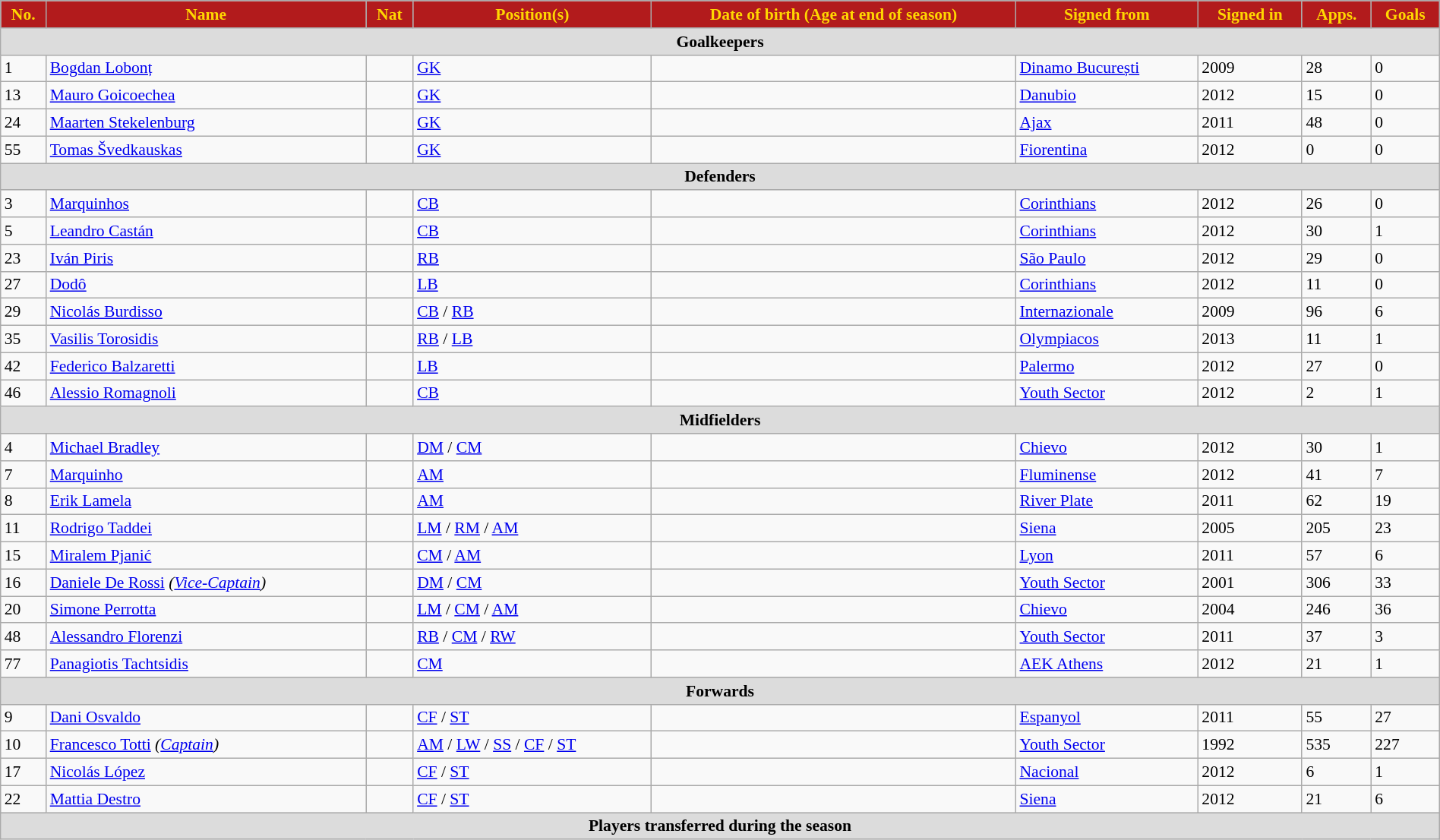<table class="wikitable" style="text-align:left; font-size:90%; width:100%">
<tr>
<th style="background:#B21B1C; color:#FFD700; text-align:center;">No.</th>
<th style="background:#B21B1C; color:#FFD700; text-align:center;">Name</th>
<th style="background:#B21B1C; color:#FFD700; text-align:center;">Nat</th>
<th style="background:#B21B1C; color:#FFD700; text-align:center;">Position(s)</th>
<th style="background:#B21B1C; color:#FFD700; text-align:center;">Date of birth (Age at end of season)</th>
<th style="background:#B21B1C; color:#FFD700; text-align:center;">Signed from</th>
<th style="background:#B21B1C; color:#FFD700; text-align:center;">Signed in</th>
<th style="background:#B21B1C; color:#FFD700; text-align:center;">Apps.</th>
<th style="background:#B21B1C; color:#FFD700; text-align:center;">Goals</th>
</tr>
<tr>
<th colspan=10 style="background:#DCDCDC; text-align:center;">Goalkeepers</th>
</tr>
<tr>
<td>1</td>
<td><a href='#'>Bogdan Lobonț</a></td>
<td></td>
<td><a href='#'>GK</a></td>
<td></td>
<td> <a href='#'>Dinamo București</a></td>
<td>2009</td>
<td>28</td>
<td>0</td>
</tr>
<tr>
<td>13</td>
<td><a href='#'>Mauro Goicoechea</a></td>
<td></td>
<td><a href='#'>GK</a></td>
<td></td>
<td> <a href='#'>Danubio</a></td>
<td>2012</td>
<td>15</td>
<td>0</td>
</tr>
<tr>
<td>24</td>
<td><a href='#'>Maarten Stekelenburg</a></td>
<td></td>
<td><a href='#'>GK</a></td>
<td></td>
<td> <a href='#'>Ajax</a></td>
<td>2011</td>
<td>48</td>
<td>0</td>
</tr>
<tr>
<td>55</td>
<td><a href='#'>Tomas Švedkauskas</a></td>
<td></td>
<td><a href='#'>GK</a></td>
<td></td>
<td> <a href='#'>Fiorentina</a></td>
<td>2012</td>
<td>0</td>
<td>0</td>
</tr>
<tr>
<th colspan=10 style="background:#DCDCDC; text-align:center;">Defenders</th>
</tr>
<tr>
<td>3</td>
<td><a href='#'>Marquinhos</a></td>
<td></td>
<td><a href='#'>CB</a></td>
<td></td>
<td> <a href='#'>Corinthians</a></td>
<td>2012</td>
<td>26</td>
<td>0</td>
</tr>
<tr>
<td>5</td>
<td><a href='#'>Leandro Castán</a></td>
<td></td>
<td><a href='#'>CB</a></td>
<td></td>
<td> <a href='#'>Corinthians</a></td>
<td>2012</td>
<td>30</td>
<td>1</td>
</tr>
<tr>
<td>23</td>
<td><a href='#'>Iván Piris</a></td>
<td></td>
<td><a href='#'>RB</a></td>
<td></td>
<td> <a href='#'>São Paulo</a></td>
<td>2012</td>
<td>29</td>
<td>0</td>
</tr>
<tr>
<td>27</td>
<td><a href='#'>Dodô</a></td>
<td></td>
<td><a href='#'>LB</a></td>
<td></td>
<td> <a href='#'>Corinthians</a></td>
<td>2012</td>
<td>11</td>
<td>0</td>
</tr>
<tr>
<td>29</td>
<td><a href='#'>Nicolás Burdisso</a></td>
<td></td>
<td><a href='#'>CB</a> / <a href='#'>RB</a></td>
<td></td>
<td> <a href='#'>Internazionale</a></td>
<td>2009</td>
<td>96</td>
<td>6</td>
</tr>
<tr>
<td>35</td>
<td><a href='#'>Vasilis Torosidis</a></td>
<td></td>
<td><a href='#'>RB</a> / <a href='#'>LB</a></td>
<td></td>
<td> <a href='#'>Olympiacos</a></td>
<td>2013</td>
<td>11</td>
<td>1</td>
</tr>
<tr>
<td>42</td>
<td><a href='#'>Federico Balzaretti</a></td>
<td></td>
<td><a href='#'>LB</a></td>
<td></td>
<td> <a href='#'>Palermo</a></td>
<td>2012</td>
<td>27</td>
<td>0</td>
</tr>
<tr>
<td>46</td>
<td><a href='#'>Alessio Romagnoli</a></td>
<td></td>
<td><a href='#'>CB</a></td>
<td></td>
<td> <a href='#'>Youth Sector</a></td>
<td>2012</td>
<td>2</td>
<td>1</td>
</tr>
<tr>
<th colspan=10 style="background:#DCDCDC; text-align:center;">Midfielders</th>
</tr>
<tr>
<td>4</td>
<td><a href='#'>Michael Bradley</a></td>
<td></td>
<td><a href='#'>DM</a> / <a href='#'>CM</a></td>
<td></td>
<td> <a href='#'>Chievo</a></td>
<td>2012</td>
<td>30</td>
<td>1</td>
</tr>
<tr>
<td>7</td>
<td><a href='#'>Marquinho</a></td>
<td></td>
<td><a href='#'>AM</a></td>
<td></td>
<td> <a href='#'>Fluminense</a></td>
<td>2012</td>
<td>41</td>
<td>7</td>
</tr>
<tr>
<td>8</td>
<td><a href='#'>Erik Lamela</a></td>
<td></td>
<td><a href='#'>AM</a></td>
<td></td>
<td> <a href='#'>River Plate</a></td>
<td>2011</td>
<td>62</td>
<td>19</td>
</tr>
<tr>
<td>11</td>
<td><a href='#'>Rodrigo Taddei</a></td>
<td></td>
<td><a href='#'>LM</a> / <a href='#'>RM</a> / <a href='#'>AM</a></td>
<td></td>
<td> <a href='#'>Siena</a></td>
<td>2005</td>
<td>205</td>
<td>23</td>
</tr>
<tr>
<td>15</td>
<td><a href='#'>Miralem Pjanić</a></td>
<td></td>
<td><a href='#'>CM</a> / <a href='#'>AM</a></td>
<td></td>
<td> <a href='#'>Lyon</a></td>
<td>2011</td>
<td>57</td>
<td>6</td>
</tr>
<tr>
<td>16</td>
<td><a href='#'>Daniele De Rossi</a> <em>(<a href='#'>Vice-Captain</a>)</em></td>
<td></td>
<td><a href='#'>DM</a> / <a href='#'>CM</a></td>
<td></td>
<td> <a href='#'>Youth Sector</a></td>
<td>2001</td>
<td>306</td>
<td>33</td>
</tr>
<tr>
<td>20</td>
<td><a href='#'>Simone Perrotta</a></td>
<td></td>
<td><a href='#'>LM</a> / <a href='#'>CM</a> / <a href='#'>AM</a></td>
<td></td>
<td> <a href='#'>Chievo</a></td>
<td>2004</td>
<td>246</td>
<td>36</td>
</tr>
<tr>
<td>48</td>
<td><a href='#'>Alessandro Florenzi</a></td>
<td></td>
<td><a href='#'>RB</a> / <a href='#'>CM</a> / <a href='#'>RW</a></td>
<td></td>
<td> <a href='#'>Youth Sector</a></td>
<td>2011</td>
<td>37</td>
<td>3</td>
</tr>
<tr>
<td>77</td>
<td><a href='#'>Panagiotis Tachtsidis</a></td>
<td></td>
<td><a href='#'>CM</a></td>
<td></td>
<td> <a href='#'>AEK Athens</a></td>
<td>2012</td>
<td>21</td>
<td>1</td>
</tr>
<tr>
<th colspan=10 style="background:#DCDCDC; text-align:center;">Forwards</th>
</tr>
<tr>
<td>9</td>
<td><a href='#'>Dani Osvaldo</a></td>
<td></td>
<td><a href='#'>CF</a> / <a href='#'>ST</a></td>
<td></td>
<td> <a href='#'>Espanyol</a></td>
<td>2011</td>
<td>55</td>
<td>27</td>
</tr>
<tr>
<td>10</td>
<td><a href='#'>Francesco Totti</a> <em>(<a href='#'>Captain</a>)</em></td>
<td></td>
<td><a href='#'>AM</a> / <a href='#'>LW</a> / <a href='#'>SS</a> / <a href='#'>CF</a> / <a href='#'>ST</a></td>
<td></td>
<td> <a href='#'>Youth Sector</a></td>
<td>1992</td>
<td>535</td>
<td>227</td>
</tr>
<tr>
<td>17</td>
<td><a href='#'>Nicolás López</a></td>
<td></td>
<td><a href='#'>CF</a> / <a href='#'>ST</a></td>
<td></td>
<td> <a href='#'>Nacional</a></td>
<td>2012</td>
<td>6</td>
<td>1</td>
</tr>
<tr>
<td>22</td>
<td><a href='#'>Mattia Destro</a></td>
<td></td>
<td><a href='#'>CF</a> / <a href='#'>ST</a></td>
<td></td>
<td> <a href='#'>Siena</a></td>
<td>2012</td>
<td>21</td>
<td>6</td>
</tr>
<tr>
<th colspan=10 style="background:#DCDCDC; text-align:center;">Players transferred during the season</th>
</tr>
</table>
